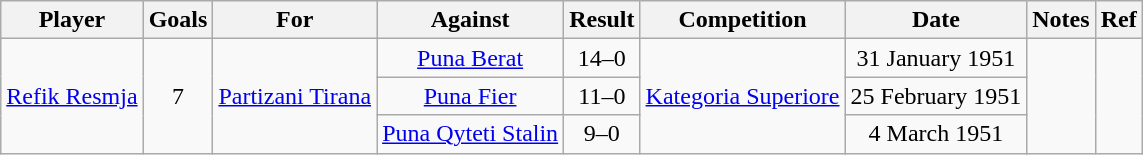<table class="wikitable" style="text-align:center;">
<tr>
<th>Player</th>
<th>Goals</th>
<th>For</th>
<th>Against</th>
<th>Result</th>
<th>Competition</th>
<th>Date</th>
<th>Notes</th>
<th>Ref</th>
</tr>
<tr>
<td rowspan="3" align="left"><a href='#'>Refik Resmja</a></td>
<td rowspan="3">7</td>
<td rowspan="3"><a href='#'>Partizani Tirana</a></td>
<td><a href='#'>Puna Berat</a></td>
<td>14–0</td>
<td rowspan="3"><a href='#'>Kategoria Superiore</a></td>
<td>31 January 1951</td>
<td rowspan="3"></td>
<td rowspan="3"></td>
</tr>
<tr>
<td><a href='#'>Puna Fier</a></td>
<td>11–0</td>
<td>25 February 1951</td>
</tr>
<tr>
<td><a href='#'>Puna Qyteti Stalin</a></td>
<td>9–0</td>
<td>4 March 1951</td>
</tr>
</table>
